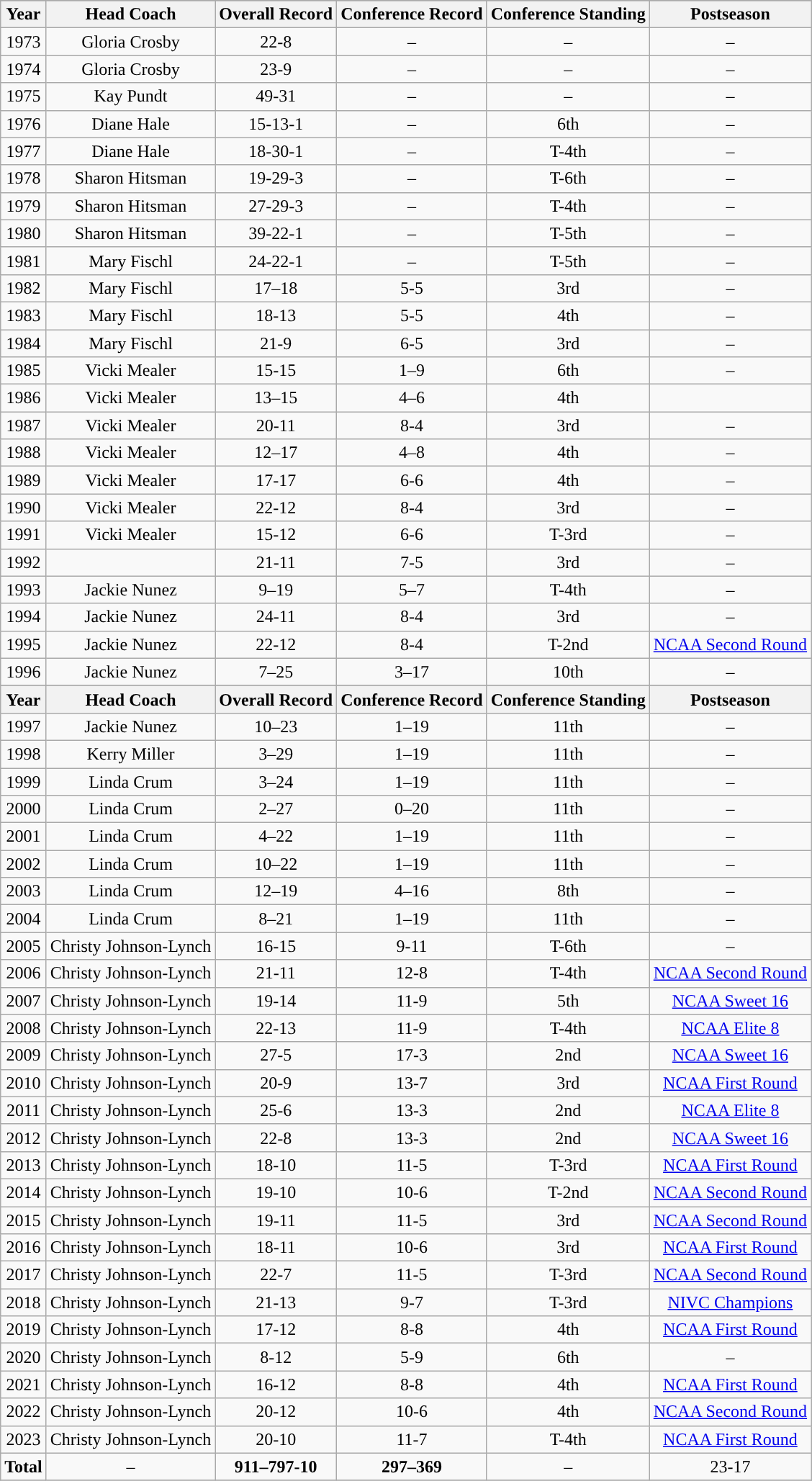<table class="wikitable" style="text-align: center">
<tr align=center>
</tr>
<tr>
<th>Year</th>
<th>Head Coach</th>
<th>Overall Record</th>
<th>Conference Record</th>
<th>Conference Standing</th>
<th>Postseason</th>
</tr>
<tr>
<td>1973</td>
<td>Gloria Crosby</td>
<td>22-8</td>
<td>–</td>
<td>–</td>
<td>–</td>
</tr>
<tr>
<td>1974</td>
<td>Gloria Crosby</td>
<td>23-9</td>
<td>–</td>
<td>–</td>
<td>–</td>
</tr>
<tr>
<td>1975</td>
<td>Kay Pundt</td>
<td>49-31</td>
<td>–</td>
<td>–</td>
<td>–</td>
</tr>
<tr>
<td>1976</td>
<td>Diane Hale</td>
<td>15-13-1</td>
<td>–</td>
<td>6th</td>
<td>–</td>
</tr>
<tr>
<td>1977</td>
<td>Diane Hale</td>
<td>18-30-1</td>
<td>–</td>
<td>T-4th</td>
<td>–</td>
</tr>
<tr>
<td>1978</td>
<td>Sharon Hitsman</td>
<td>19-29-3</td>
<td>–</td>
<td>T-6th</td>
<td>–</td>
</tr>
<tr>
<td>1979</td>
<td>Sharon Hitsman</td>
<td>27-29-3</td>
<td>–</td>
<td>T-4th</td>
<td>–</td>
</tr>
<tr>
<td>1980</td>
<td>Sharon Hitsman</td>
<td>39-22-1</td>
<td>–</td>
<td>T-5th</td>
<td>–</td>
</tr>
<tr>
<td>1981</td>
<td>Mary Fischl</td>
<td>24-22-1</td>
<td>–</td>
<td>T-5th</td>
<td>–</td>
</tr>
<tr>
<td>1982</td>
<td>Mary Fischl</td>
<td>17–18</td>
<td>5-5</td>
<td>3rd</td>
<td>–</td>
</tr>
<tr>
<td>1983</td>
<td>Mary Fischl</td>
<td>18-13</td>
<td>5-5</td>
<td>4th</td>
<td>–</td>
</tr>
<tr>
<td>1984</td>
<td>Mary Fischl</td>
<td>21-9</td>
<td>6-5</td>
<td>3rd</td>
<td>–</td>
</tr>
<tr>
<td>1985</td>
<td>Vicki Mealer</td>
<td>15-15</td>
<td>1–9</td>
<td>6th</td>
<td>–</td>
</tr>
<tr>
<td>1986</td>
<td>Vicki Mealer</td>
<td>13–15</td>
<td>4–6</td>
<td>4th</td>
<td></td>
</tr>
<tr>
<td>1987</td>
<td>Vicki Mealer</td>
<td>20-11</td>
<td>8-4</td>
<td>3rd</td>
<td>–</td>
</tr>
<tr>
<td>1988</td>
<td>Vicki Mealer</td>
<td>12–17</td>
<td>4–8</td>
<td>4th</td>
<td>–</td>
</tr>
<tr>
<td>1989</td>
<td>Vicki Mealer</td>
<td>17-17</td>
<td>6-6</td>
<td>4th</td>
<td>–</td>
</tr>
<tr>
<td>1990</td>
<td>Vicki Mealer</td>
<td>22-12</td>
<td>8-4</td>
<td>3rd</td>
<td>–</td>
</tr>
<tr>
<td>1991</td>
<td>Vicki Mealer</td>
<td>15-12</td>
<td>6-6</td>
<td>T-3rd</td>
<td>–</td>
</tr>
<tr>
<td>1992</td>
<td></td>
<td>21-11</td>
<td>7-5</td>
<td>3rd</td>
<td>–</td>
</tr>
<tr>
<td>1993</td>
<td>Jackie Nunez</td>
<td>9–19</td>
<td>5–7</td>
<td>T-4th</td>
<td>–</td>
</tr>
<tr>
<td>1994</td>
<td>Jackie Nunez</td>
<td>24-11</td>
<td>8-4</td>
<td>3rd</td>
<td>–</td>
</tr>
<tr>
<td>1995</td>
<td>Jackie Nunez</td>
<td>22-12</td>
<td>8-4</td>
<td>T-2nd</td>
<td><a href='#'>NCAA Second Round</a></td>
</tr>
<tr>
<td>1996</td>
<td>Jackie Nunez</td>
<td>7–25</td>
<td>3–17</td>
<td>10th</td>
<td>–</td>
</tr>
<tr>
</tr>
<tr>
<th>Year</th>
<th>Head Coach</th>
<th>Overall Record</th>
<th>Conference Record</th>
<th>Conference Standing</th>
<th>Postseason</th>
</tr>
<tr>
<td>1997</td>
<td>Jackie Nunez</td>
<td>10–23</td>
<td>1–19</td>
<td>11th</td>
<td>–</td>
</tr>
<tr>
<td>1998</td>
<td>Kerry Miller</td>
<td>3–29</td>
<td>1–19</td>
<td>11th</td>
<td>–</td>
</tr>
<tr>
<td>1999</td>
<td>Linda Crum</td>
<td>3–24</td>
<td>1–19</td>
<td>11th</td>
<td>–</td>
</tr>
<tr>
<td>2000</td>
<td>Linda Crum</td>
<td>2–27</td>
<td>0–20</td>
<td>11th</td>
<td>–</td>
</tr>
<tr>
<td>2001</td>
<td>Linda Crum</td>
<td>4–22</td>
<td>1–19</td>
<td>11th</td>
<td>–</td>
</tr>
<tr>
<td>2002</td>
<td>Linda Crum</td>
<td>10–22</td>
<td>1–19</td>
<td>11th</td>
<td>–</td>
</tr>
<tr>
<td>2003</td>
<td>Linda Crum</td>
<td>12–19</td>
<td>4–16</td>
<td>8th</td>
<td>–</td>
</tr>
<tr>
<td>2004</td>
<td>Linda Crum</td>
<td>8–21</td>
<td>1–19</td>
<td>11th</td>
<td>–</td>
</tr>
<tr>
<td>2005</td>
<td>Christy Johnson-Lynch</td>
<td>16-15</td>
<td>9-11</td>
<td>T-6th</td>
<td>–</td>
</tr>
<tr>
<td>2006</td>
<td>Christy Johnson-Lynch</td>
<td>21-11</td>
<td>12-8</td>
<td>T-4th</td>
<td><a href='#'>NCAA Second Round</a></td>
</tr>
<tr>
<td>2007</td>
<td>Christy Johnson-Lynch</td>
<td>19-14</td>
<td>11-9</td>
<td>5th</td>
<td><a href='#'>NCAA Sweet 16</a></td>
</tr>
<tr>
<td>2008</td>
<td>Christy Johnson-Lynch</td>
<td>22-13</td>
<td>11-9</td>
<td>T-4th</td>
<td><a href='#'>NCAA Elite 8</a></td>
</tr>
<tr>
<td>2009</td>
<td>Christy Johnson-Lynch</td>
<td>27-5</td>
<td>17-3</td>
<td>2nd</td>
<td><a href='#'>NCAA Sweet 16</a></td>
</tr>
<tr>
<td>2010</td>
<td>Christy Johnson-Lynch</td>
<td>20-9</td>
<td>13-7</td>
<td>3rd</td>
<td><a href='#'>NCAA First Round</a></td>
</tr>
<tr>
<td>2011</td>
<td>Christy Johnson-Lynch</td>
<td>25-6</td>
<td>13-3</td>
<td>2nd</td>
<td><a href='#'>NCAA Elite 8</a></td>
</tr>
<tr>
<td>2012</td>
<td>Christy Johnson-Lynch</td>
<td>22-8</td>
<td>13-3</td>
<td>2nd</td>
<td><a href='#'>NCAA Sweet 16</a></td>
</tr>
<tr>
<td>2013</td>
<td>Christy Johnson-Lynch</td>
<td>18-10</td>
<td>11-5</td>
<td>T-3rd</td>
<td><a href='#'>NCAA First Round</a></td>
</tr>
<tr>
<td>2014</td>
<td>Christy Johnson-Lynch</td>
<td>19-10</td>
<td>10-6</td>
<td>T-2nd</td>
<td><a href='#'>NCAA Second Round</a></td>
</tr>
<tr>
<td>2015</td>
<td>Christy Johnson-Lynch</td>
<td>19-11</td>
<td>11-5</td>
<td>3rd</td>
<td><a href='#'>NCAA Second Round</a></td>
</tr>
<tr>
<td>2016</td>
<td>Christy Johnson-Lynch</td>
<td>18-11</td>
<td>10-6</td>
<td>3rd</td>
<td><a href='#'>NCAA First Round</a></td>
</tr>
<tr>
<td>2017</td>
<td>Christy Johnson-Lynch</td>
<td>22-7</td>
<td>11-5</td>
<td>T-3rd</td>
<td><a href='#'>NCAA Second Round</a></td>
</tr>
<tr>
<td>2018</td>
<td>Christy Johnson-Lynch</td>
<td>21-13</td>
<td>9-7</td>
<td>T-3rd</td>
<td><a href='#'>NIVC Champions</a></td>
</tr>
<tr>
<td>2019</td>
<td>Christy Johnson-Lynch</td>
<td>17-12</td>
<td>8-8</td>
<td>4th</td>
<td><a href='#'>NCAA First Round</a></td>
</tr>
<tr>
<td>2020</td>
<td>Christy Johnson-Lynch</td>
<td>8-12</td>
<td>5-9</td>
<td>6th</td>
<td>–</td>
</tr>
<tr>
<td>2021</td>
<td>Christy Johnson-Lynch</td>
<td>16-12</td>
<td>8-8</td>
<td>4th</td>
<td><a href='#'>NCAA First Round</a></td>
</tr>
<tr>
<td>2022</td>
<td>Christy Johnson-Lynch</td>
<td>20-12</td>
<td>10-6</td>
<td>4th</td>
<td><a href='#'>NCAA Second Round</a></td>
</tr>
<tr>
<td>2023</td>
<td>Christy Johnson-Lynch</td>
<td>20-10</td>
<td>11-7</td>
<td>T-4th</td>
<td><a href='#'>NCAA First Round</a></td>
</tr>
<tr>
<td><strong>Total</strong></td>
<td>–</td>
<td><strong>911–797-10</strong></td>
<td><strong>297–369</strong></td>
<td>–</td>
<td>23-17</td>
</tr>
<tr>
</tr>
</table>
